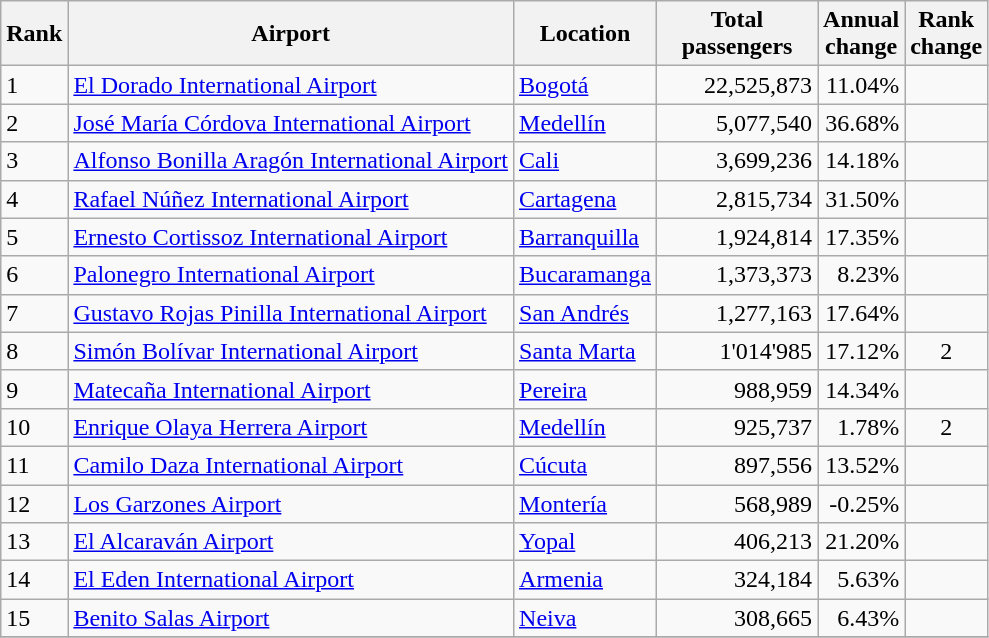<table class="wikitable">
<tr>
<th>Rank</th>
<th>Airport</th>
<th>Location</th>
<th style="width:100px">Total<br>passengers</th>
<th>Annual<br>change</th>
<th>Rank<br>change</th>
</tr>
<tr>
<td>1</td>
<td><a href='#'>El Dorado International Airport</a></td>
<td><a href='#'>Bogotá</a></td>
<td align="right">22,525,873</td>
<td align="right">11.04%</td>
<td align="center"></td>
</tr>
<tr>
<td>2</td>
<td><a href='#'>José María Córdova International Airport</a></td>
<td><a href='#'>Medellín</a></td>
<td align="right">5,077,540</td>
<td align="right">36.68%</td>
<td align="center"></td>
</tr>
<tr>
<td>3</td>
<td><a href='#'>Alfonso Bonilla Aragón International Airport</a></td>
<td><a href='#'>Cali</a></td>
<td align="right">3,699,236</td>
<td align="right">14.18%</td>
<td align="center"></td>
</tr>
<tr>
<td>4</td>
<td><a href='#'>Rafael Núñez International Airport</a></td>
<td><a href='#'>Cartagena</a></td>
<td align="right">2,815,734</td>
<td align="right">31.50%</td>
<td align="center"></td>
</tr>
<tr>
<td>5</td>
<td><a href='#'>Ernesto Cortissoz International Airport</a></td>
<td><a href='#'>Barranquilla</a></td>
<td align="right">1,924,814</td>
<td align="right">17.35%</td>
<td align="center"></td>
</tr>
<tr>
<td>6</td>
<td><a href='#'>Palonegro International Airport</a></td>
<td><a href='#'>Bucaramanga</a></td>
<td align="right">1,373,373</td>
<td align="right">8.23%</td>
<td align="center"></td>
</tr>
<tr>
<td>7</td>
<td><a href='#'>Gustavo Rojas Pinilla International Airport</a></td>
<td><a href='#'>San Andrés</a></td>
<td align="right">1,277,163</td>
<td align="right">17.64%</td>
<td align="center"></td>
</tr>
<tr>
<td>8</td>
<td><a href='#'>Simón Bolívar International Airport</a></td>
<td><a href='#'>Santa Marta</a></td>
<td align="right">1'014'985</td>
<td align="right">17.12%</td>
<td align="center">2</td>
</tr>
<tr>
<td>9</td>
<td><a href='#'>Matecaña International Airport</a></td>
<td><a href='#'>Pereira</a></td>
<td align="right">988,959</td>
<td align="right">14.34%</td>
<td align="center"></td>
</tr>
<tr>
<td>10</td>
<td><a href='#'>Enrique Olaya Herrera Airport</a></td>
<td><a href='#'>Medellín</a></td>
<td align="right">925,737</td>
<td align="right">1.78%</td>
<td align="center">2</td>
</tr>
<tr>
<td>11</td>
<td><a href='#'>Camilo Daza International Airport</a></td>
<td><a href='#'>Cúcuta</a></td>
<td align="right">897,556</td>
<td align="right">13.52%</td>
<td align="center"></td>
</tr>
<tr>
<td>12</td>
<td><a href='#'>Los Garzones Airport</a></td>
<td><a href='#'>Montería</a></td>
<td align="right">568,989</td>
<td align="right">-0.25%</td>
<td align="center"></td>
</tr>
<tr>
<td>13</td>
<td><a href='#'>El Alcaraván Airport</a></td>
<td><a href='#'>Yopal</a></td>
<td align="right">406,213</td>
<td align="right">21.20%</td>
<td align="center"></td>
</tr>
<tr>
<td>14</td>
<td><a href='#'>El Eden International Airport</a></td>
<td><a href='#'>Armenia</a></td>
<td align="right">324,184</td>
<td align="right">5.63%</td>
<td align="center"></td>
</tr>
<tr>
<td>15</td>
<td><a href='#'>Benito Salas Airport</a></td>
<td><a href='#'>Neiva</a></td>
<td align="right">308,665</td>
<td align="right">6.43%</td>
<td align="center"></td>
</tr>
<tr>
</tr>
</table>
